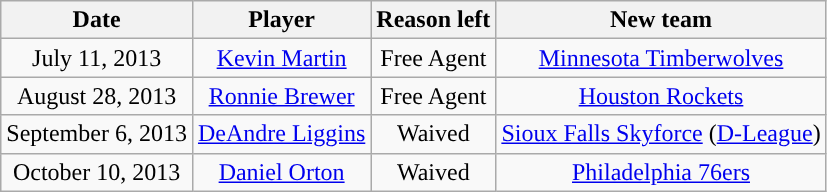<table class="wikitable" style="text-align: center">
<tr>
<th>Date</th>
<th>Player</th>
<th>Reason left</th>
<th>New team</th>
</tr>
<tr style="text-align: center">
<td>July 11, 2013</td>
<td><a href='#'>Kevin Martin</a></td>
<td>Free Agent</td>
<td><a href='#'>Minnesota Timberwolves</a></td>
</tr>
<tr style="text-align: center">
<td>August 28, 2013</td>
<td><a href='#'>Ronnie Brewer</a></td>
<td>Free Agent</td>
<td><a href='#'>Houston Rockets</a></td>
</tr>
<tr style="text-align: center">
<td>September 6, 2013</td>
<td><a href='#'>DeAndre Liggins</a></td>
<td>Waived</td>
<td><a href='#'>Sioux Falls Skyforce</a> (<a href='#'>D-League</a>)</td>
</tr>
<tr style="text-align: center">
<td>October 10, 2013</td>
<td><a href='#'>Daniel Orton</a></td>
<td>Waived</td>
<td><a href='#'>Philadelphia 76ers</a></td>
</tr>
</table>
